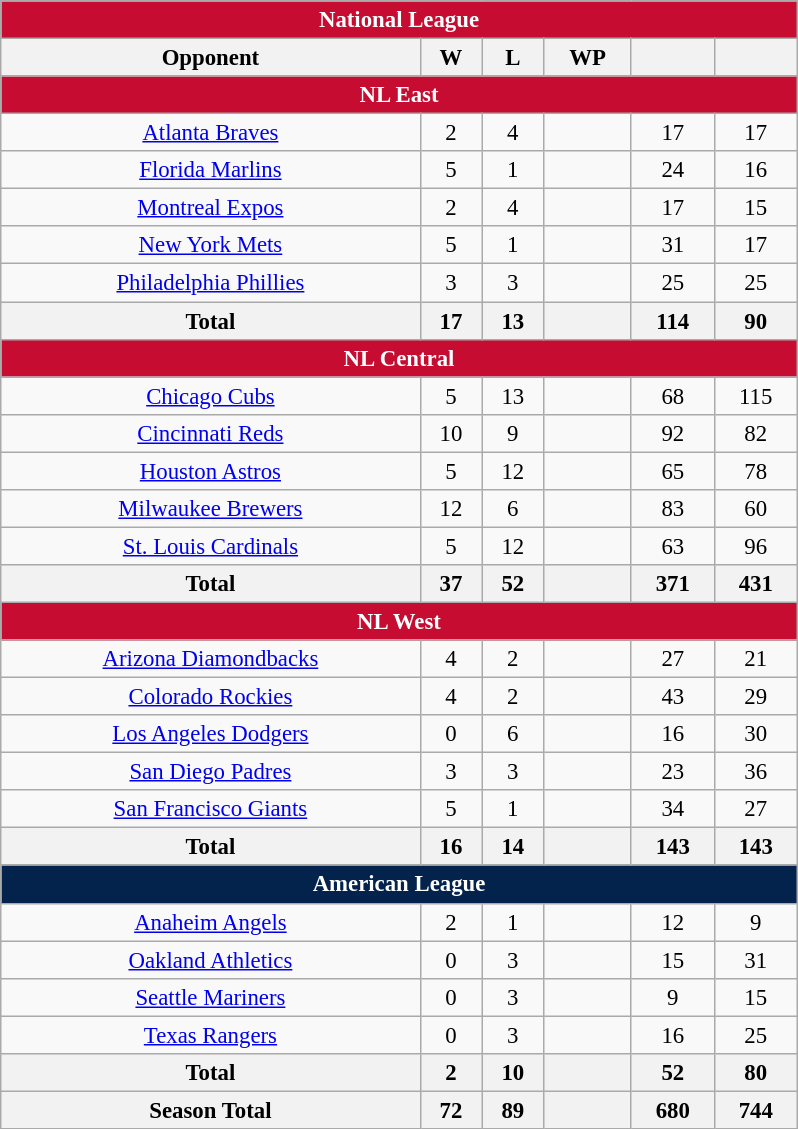<table class="wikitable" style="font-size:95%; text-align:center; width:35em;margin: 0.5em auto;">
<tr>
<td colspan="7" style="background:#c60c30;color:#fff"><strong>National League</strong></td>
</tr>
<tr>
<th>Opponent</th>
<th>W</th>
<th>L</th>
<th>WP</th>
<th></th>
<th></th>
</tr>
<tr>
<td colspan="7" style="background:#c60c30;color:#fff"><strong>NL East</strong></td>
</tr>
<tr>
<td><a href='#'>Atlanta Braves</a></td>
<td>2</td>
<td>4</td>
<td></td>
<td>17</td>
<td>17</td>
</tr>
<tr>
<td><a href='#'>Florida Marlins</a></td>
<td>5</td>
<td>1</td>
<td></td>
<td>24</td>
<td>16</td>
</tr>
<tr>
<td><a href='#'>Montreal Expos</a></td>
<td>2</td>
<td>4</td>
<td></td>
<td>17</td>
<td>15</td>
</tr>
<tr>
<td><a href='#'>New York Mets</a></td>
<td>5</td>
<td>1</td>
<td></td>
<td>31</td>
<td>17</td>
</tr>
<tr>
<td><a href='#'>Philadelphia Phillies</a></td>
<td>3</td>
<td>3</td>
<td></td>
<td>25</td>
<td>25</td>
</tr>
<tr>
<th>Total</th>
<th>17</th>
<th>13</th>
<th></th>
<th>114</th>
<th>90</th>
</tr>
<tr>
<td colspan="7" style="background:#c60c30;color:#fff"><strong>NL Central</strong></td>
</tr>
<tr>
<td><a href='#'>Chicago Cubs</a></td>
<td>5</td>
<td>13</td>
<td></td>
<td>68</td>
<td>115</td>
</tr>
<tr>
<td><a href='#'>Cincinnati Reds</a></td>
<td>10</td>
<td>9</td>
<td></td>
<td>92</td>
<td>82</td>
</tr>
<tr>
<td><a href='#'>Houston Astros</a></td>
<td>5</td>
<td>12</td>
<td></td>
<td>65</td>
<td>78</td>
</tr>
<tr>
<td><a href='#'>Milwaukee Brewers</a></td>
<td>12</td>
<td>6</td>
<td></td>
<td>83</td>
<td>60</td>
</tr>
<tr>
<td><a href='#'>St. Louis Cardinals</a></td>
<td>5</td>
<td>12</td>
<td></td>
<td>63</td>
<td>96</td>
</tr>
<tr>
<th>Total</th>
<th>37</th>
<th>52</th>
<th></th>
<th>371</th>
<th>431</th>
</tr>
<tr>
<td colspan="7" style="background:#c60c30;color:#fff"><strong>NL West</strong></td>
</tr>
<tr>
<td><a href='#'>Arizona Diamondbacks</a></td>
<td>4</td>
<td>2</td>
<td></td>
<td>27</td>
<td>21</td>
</tr>
<tr>
<td><a href='#'>Colorado Rockies</a></td>
<td>4</td>
<td>2</td>
<td></td>
<td>43</td>
<td>29</td>
</tr>
<tr>
<td><a href='#'>Los Angeles Dodgers</a></td>
<td>0</td>
<td>6</td>
<td></td>
<td>16</td>
<td>30</td>
</tr>
<tr>
<td><a href='#'>San Diego Padres</a></td>
<td>3</td>
<td>3</td>
<td></td>
<td>23</td>
<td>36</td>
</tr>
<tr>
<td><a href='#'>San Francisco Giants</a></td>
<td>5</td>
<td>1</td>
<td></td>
<td>34</td>
<td>27</td>
</tr>
<tr>
<th>Total</th>
<th>16</th>
<th>14</th>
<th></th>
<th>143</th>
<th>143</th>
</tr>
<tr>
<td colspan="7" style="background:#03224c;color:#fff"><strong>American League</strong></td>
</tr>
<tr>
<td><a href='#'>Anaheim Angels</a></td>
<td>2</td>
<td>1</td>
<td></td>
<td>12</td>
<td>9</td>
</tr>
<tr>
<td><a href='#'>Oakland Athletics</a></td>
<td>0</td>
<td>3</td>
<td></td>
<td>15</td>
<td>31</td>
</tr>
<tr>
<td><a href='#'>Seattle Mariners</a></td>
<td>0</td>
<td>3</td>
<td></td>
<td>9</td>
<td>15</td>
</tr>
<tr>
<td><a href='#'>Texas Rangers</a></td>
<td>0</td>
<td>3</td>
<td></td>
<td>16</td>
<td>25</td>
</tr>
<tr>
<th>Total</th>
<th>2</th>
<th>10</th>
<th></th>
<th>52</th>
<th>80</th>
</tr>
<tr>
<th>Season Total</th>
<th>72</th>
<th>89</th>
<th></th>
<th>680</th>
<th>744</th>
</tr>
</table>
